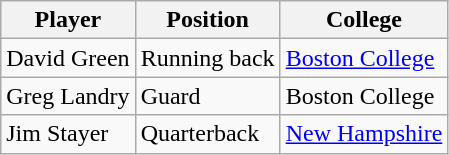<table class="wikitable">
<tr>
<th>Player</th>
<th>Position</th>
<th>College</th>
</tr>
<tr>
<td>David Green</td>
<td>Running back</td>
<td><a href='#'>Boston College</a></td>
</tr>
<tr>
<td>Greg Landry</td>
<td>Guard</td>
<td>Boston College</td>
</tr>
<tr>
<td>Jim Stayer</td>
<td>Quarterback</td>
<td><a href='#'>New Hampshire</a></td>
</tr>
</table>
